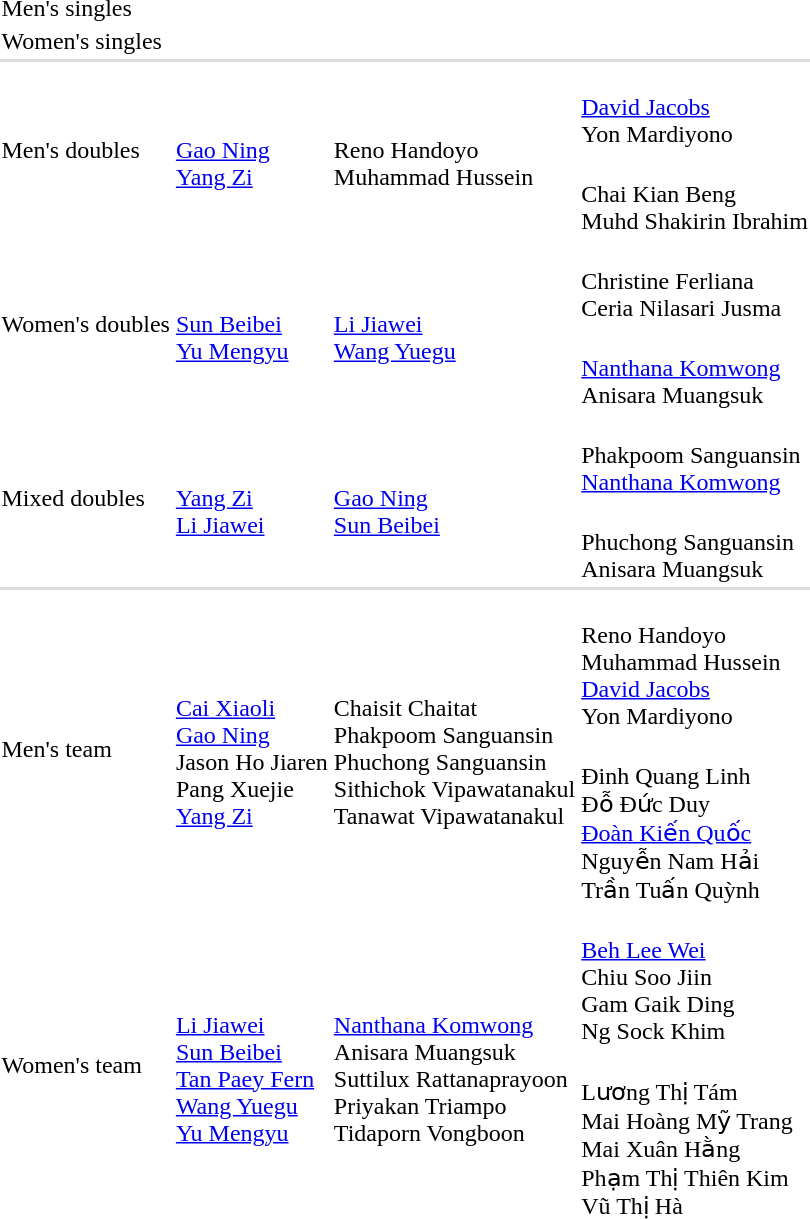<table>
<tr>
<td rowspan=2>Men's singles<br></td>
<td rowspan=2></td>
<td rowspan=2></td>
<td></td>
</tr>
<tr>
<td></td>
</tr>
<tr>
<td rowspan=2>Women's singles<br></td>
<td rowspan=2></td>
<td rowspan=2></td>
<td></td>
</tr>
<tr>
<td></td>
</tr>
<tr style="background:#dddddd;">
<td colspan=7></td>
</tr>
<tr>
<td rowspan=2>Men's doubles<br></td>
<td rowspan=2><br><a href='#'>Gao Ning</a><br><a href='#'>Yang Zi</a></td>
<td rowspan=2><br>Reno Handoyo<br>Muhammad Hussein</td>
<td><br><a href='#'>David Jacobs</a><br>Yon Mardiyono</td>
</tr>
<tr>
<td><br>Chai Kian Beng<br>Muhd Shakirin Ibrahim</td>
</tr>
<tr>
<td rowspan=2>Women's doubles<br></td>
<td rowspan=2><br><a href='#'>Sun Beibei</a><br><a href='#'>Yu Mengyu</a></td>
<td rowspan=2><br><a href='#'>Li Jiawei</a><br><a href='#'>Wang Yuegu</a></td>
<td><br>Christine Ferliana<br>Ceria Nilasari Jusma</td>
</tr>
<tr>
<td><br><a href='#'>Nanthana Komwong</a><br>Anisara Muangsuk</td>
</tr>
<tr>
<td rowspan=2>Mixed doubles<br></td>
<td rowspan=2><br><a href='#'>Yang Zi</a><br><a href='#'>Li Jiawei</a></td>
<td rowspan=2><br><a href='#'>Gao Ning</a><br><a href='#'>Sun Beibei</a></td>
<td><br>Phakpoom Sanguansin<br><a href='#'>Nanthana Komwong</a></td>
</tr>
<tr>
<td><br>Phuchong Sanguansin<br>Anisara Muangsuk</td>
</tr>
<tr style="background:#dddddd;">
<td colspan=7></td>
</tr>
<tr>
<td rowspan=2>Men's team<br></td>
<td rowspan=2><br><a href='#'>Cai Xiaoli</a><br><a href='#'>Gao Ning</a><br>Jason Ho Jiaren<br>Pang Xuejie<br><a href='#'>Yang Zi</a></td>
<td rowspan=2><br>Chaisit Chaitat<br>Phakpoom Sanguansin<br>Phuchong Sanguansin<br>Sithichok Vipawatanakul<br>Tanawat Vipawatanakul</td>
<td><br>Reno Handoyo<br>Muhammad Hussein<br><a href='#'>David Jacobs</a><br>Yon Mardiyono</td>
</tr>
<tr>
<td><br>Đinh Quang Linh<br>Đỗ Đức Duy<br><a href='#'>Đoàn Kiến Quốc</a><br>Nguyễn Nam Hải<br>Trần Tuấn Quỳnh</td>
</tr>
<tr>
<td rowspan=2>Women's team<br></td>
<td rowspan=2><br><a href='#'>Li Jiawei</a><br><a href='#'>Sun Beibei</a><br><a href='#'>Tan Paey Fern</a><br><a href='#'>Wang Yuegu</a><br><a href='#'>Yu Mengyu</a></td>
<td rowspan=2><br><a href='#'>Nanthana Komwong</a><br>Anisara Muangsuk<br>Suttilux Rattanaprayoon<br>Priyakan Triampo<br>Tidaporn Vongboon</td>
<td><br><a href='#'>Beh Lee Wei</a><br>Chiu Soo Jiin<br>Gam Gaik Ding<br>Ng Sock Khim</td>
</tr>
<tr>
<td><br>Lương Thị Tám<br>Mai Hoàng Mỹ Trang<br>Mai Xuân Hằng<br>Phạm Thị Thiên Kim<br>Vũ Thị Hà</td>
</tr>
</table>
